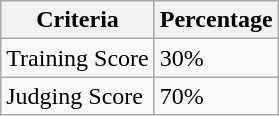<table class="wikitable">
<tr>
<th>Criteria</th>
<th>Percentage</th>
</tr>
<tr>
<td>Training Score</td>
<td>30%</td>
</tr>
<tr>
<td>Judging Score</td>
<td>70%</td>
</tr>
</table>
